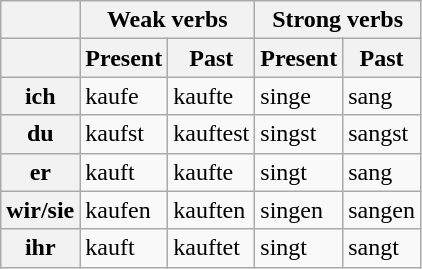<table class=wikitable>
<tr>
<th></th>
<th colspan="2">Weak verbs</th>
<th colspan="2">Strong verbs</th>
</tr>
<tr>
<th></th>
<th>Present</th>
<th>Past</th>
<th>Present</th>
<th>Past</th>
</tr>
<tr>
<th>ich</th>
<td>kaufe</td>
<td>kaufte</td>
<td>singe</td>
<td>sang</td>
</tr>
<tr>
<th>du</th>
<td>kaufst</td>
<td>kauftest</td>
<td>singst</td>
<td>sangst</td>
</tr>
<tr>
<th>er</th>
<td>kauft</td>
<td>kaufte</td>
<td>singt</td>
<td>sang</td>
</tr>
<tr>
<th>wir/sie</th>
<td>kaufen</td>
<td>kauften</td>
<td>singen</td>
<td>sangen</td>
</tr>
<tr>
<th>ihr</th>
<td>kauft</td>
<td>kauftet</td>
<td>singt</td>
<td>sangt</td>
</tr>
</table>
